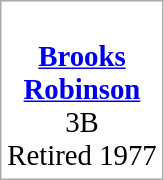<table class="wikitable" style="font-style:bold; font-size:120%; border:3px" cellpadding="3">
<tr align="center" bgcolor="white">
<td><br><strong><a href='#'>Brooks<br>Robinson</a></strong><br>3B<br><span>Retired 1977</span></td>
</tr>
<tr>
</tr>
</table>
